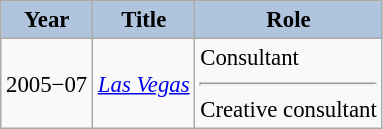<table class="wikitable" style="font-size:95%;">
<tr>
<th style="background:#B0C4DE;">Year</th>
<th style="background:#B0C4DE;">Title</th>
<th style="background:#B0C4DE;">Role</th>
</tr>
<tr>
<td>2005−07</td>
<td><em><a href='#'>Las Vegas</a></em></td>
<td>Consultant<hr>Creative consultant</td>
</tr>
</table>
